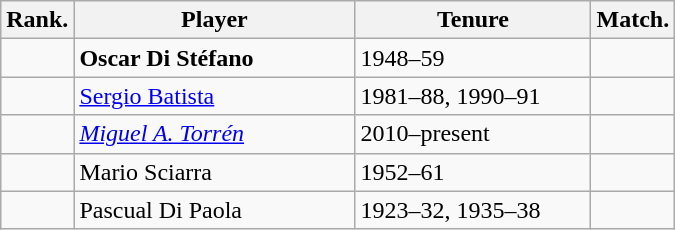<table class = "wikitable sortable">
<tr>
<th>Rank.</th>
<th width=180px>Player</th>
<th width=150px>Tenure</th>
<th>Match.</th>
</tr>
<tr>
<td></td>
<td> <strong>Oscar Di Stéfano</strong></td>
<td>1948–59</td>
<td></td>
</tr>
<tr>
<td></td>
<td> <a href='#'>Sergio Batista</a></td>
<td>1981–88, 1990–91</td>
<td></td>
</tr>
<tr>
<td></td>
<td> <em><a href='#'>Miguel A. Torrén</a></em></td>
<td>2010–present</td>
<td></td>
</tr>
<tr>
<td></td>
<td> Mario Sciarra</td>
<td>1952–61</td>
<td></td>
</tr>
<tr>
<td></td>
<td> Pascual Di Paola</td>
<td>1923–32, 1935–38</td>
<td></td>
</tr>
</table>
